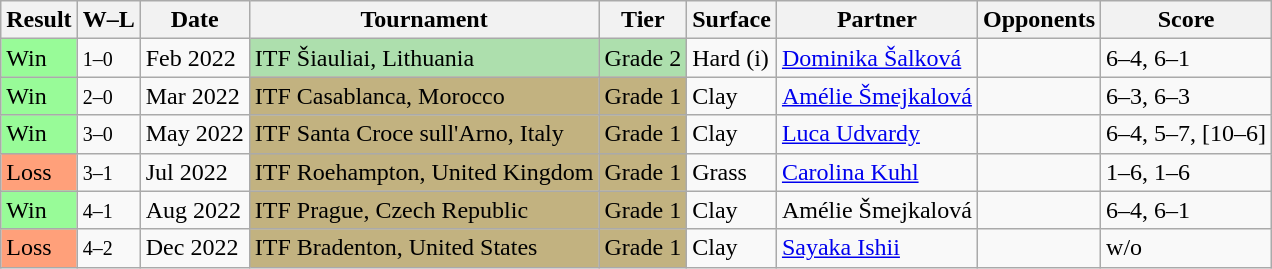<table class="wikitable sortable">
<tr>
<th>Result</th>
<th class="unsortable">W–L</th>
<th>Date</th>
<th>Tournament</th>
<th>Tier</th>
<th>Surface</th>
<th>Partner</th>
<th>Opponents</th>
<th class="unsortable">Score</th>
</tr>
<tr>
<td bgcolor="98FB98">Win</td>
<td><small>1–0</small></td>
<td>Feb 2022</td>
<td bgcolor="addfad">ITF Šiauliai, Lithuania</td>
<td bgcolor="addfad">Grade 2</td>
<td>Hard (i)</td>
<td> <a href='#'>Dominika Šalková</a></td>
<td> <br> </td>
<td>6–4, 6–1</td>
</tr>
<tr>
<td bgcolor="98FB98">Win</td>
<td><small>2–0</small></td>
<td>Mar 2022</td>
<td bgcolor="C2B280">ITF Casablanca, Morocco</td>
<td bgcolor="C2B280">Grade 1</td>
<td>Clay</td>
<td> <a href='#'>Amélie Šmejkalová</a></td>
<td> <br> </td>
<td>6–3, 6–3</td>
</tr>
<tr>
<td bgcolor="98FB98">Win</td>
<td><small>3–0</small></td>
<td>May 2022</td>
<td bgcolor="C2B280">ITF Santa Croce sull'Arno, Italy</td>
<td bgcolor="C2B280">Grade 1</td>
<td>Clay</td>
<td> <a href='#'>Luca Udvardy</a></td>
<td> <br> </td>
<td>6–4, 5–7, [10–6]</td>
</tr>
<tr>
<td bgcolor="ffa07a">Loss</td>
<td><small>3–1</small></td>
<td>Jul 2022</td>
<td bgcolor="C2B280">ITF Roehampton, United Kingdom</td>
<td bgcolor="C2B280">Grade 1</td>
<td>Grass</td>
<td> <a href='#'>Carolina Kuhl</a></td>
<td> <br> </td>
<td>1–6, 1–6</td>
</tr>
<tr>
<td bgcolor="98FB98">Win</td>
<td><small>4–1</small></td>
<td>Aug 2022</td>
<td bgcolor="C2B280">ITF Prague, Czech Republic</td>
<td bgcolor="C2B280">Grade 1</td>
<td>Clay</td>
<td> Amélie Šmejkalová</td>
<td> <br> </td>
<td>6–4, 6–1</td>
</tr>
<tr>
<td bgcolor="ffa07a">Loss</td>
<td><small>4–2</small></td>
<td>Dec 2022</td>
<td bgcolor="C2B280">ITF Bradenton, United States</td>
<td bgcolor="C2B280">Grade 1</td>
<td>Clay</td>
<td> <a href='#'>Sayaka Ishii</a></td>
<td> <br> </td>
<td>w/o</td>
</tr>
</table>
